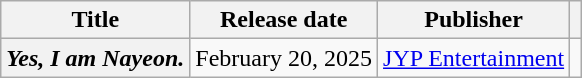<table class="wikitable plainrowheaders" style="text-align:center">
<tr>
<th scope="col">Title</th>
<th scope="col">Release date</th>
<th scope="col">Publisher</th>
<th scope="col"></th>
</tr>
<tr>
<th scope="row"><em>Yes, I am Nayeon.</em></th>
<td>February 20, 2025</td>
<td><a href='#'>JYP Entertainment</a></td>
<td></td>
</tr>
</table>
